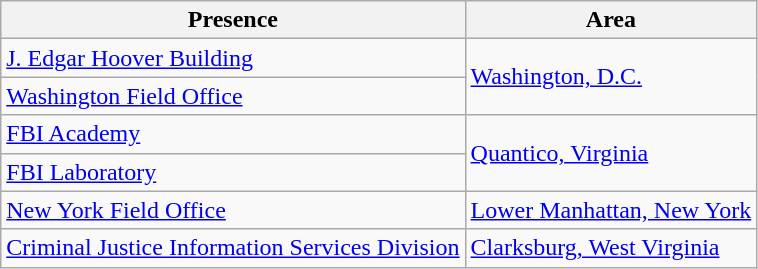<table class="wikitable">
<tr>
<th>Presence</th>
<th>Area</th>
</tr>
<tr>
<td><a href='#'>J. Edgar Hoover Building</a></td>
<td rowspan="2"><a href='#'>Washington, D.C.</a></td>
</tr>
<tr>
<td><a href='#'>Washington Field Office</a></td>
</tr>
<tr>
<td><a href='#'>FBI Academy</a></td>
<td rowspan="2"><a href='#'>Quantico, Virginia</a></td>
</tr>
<tr>
<td><a href='#'>FBI Laboratory</a></td>
</tr>
<tr>
<td><a href='#'>New York Field Office</a></td>
<td><a href='#'>Lower Manhattan, New York</a></td>
</tr>
<tr>
<td><a href='#'>Criminal Justice Information Services Division</a></td>
<td><a href='#'>Clarksburg, West Virginia</a></td>
</tr>
</table>
